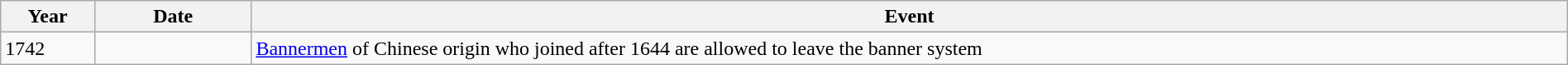<table class="wikitable" style="width:100%;">
<tr>
<th style="width:6%">Year</th>
<th style="width:10%">Date</th>
<th>Event</th>
</tr>
<tr>
<td>1742</td>
<td></td>
<td><a href='#'>Bannermen</a> of Chinese origin who joined after 1644 are allowed to leave the banner system</td>
</tr>
</table>
